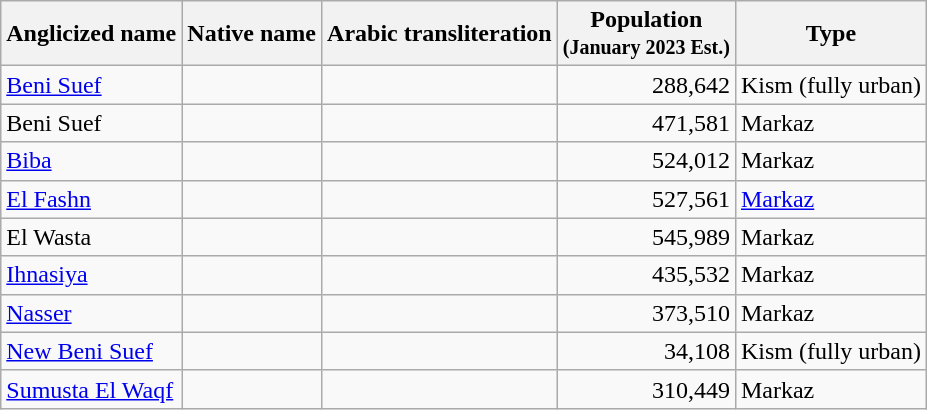<table class="sortable wikitable plainrowheaders">
<tr>
<th>Anglicized name</th>
<th>Native name</th>
<th>Arabic transliteration</th>
<th>Population<br><small>(January 2023 Est.)</small></th>
<th>Type</th>
</tr>
<tr>
<td><a href='#'>Beni Suef</a></td>
<td style="text-align:right;"></td>
<td></td>
<td style="text-align:right;">288,642</td>
<td>Kism (fully urban)</td>
</tr>
<tr>
<td>Beni Suef</td>
<td style="text-align:right;"></td>
<td></td>
<td style="text-align:right;">471,581</td>
<td>Markaz</td>
</tr>
<tr>
<td><a href='#'>Biba</a></td>
<td style="text-align:right;"></td>
<td></td>
<td style="text-align:right;">524,012</td>
<td>Markaz</td>
</tr>
<tr>
<td><a href='#'>El Fashn</a></td>
<td style="text-align:right;"></td>
<td></td>
<td style="text-align:right;">527,561</td>
<td><a href='#'>Markaz</a></td>
</tr>
<tr>
<td>El Wasta</td>
<td style="text-align:right;"></td>
<td></td>
<td style="text-align:right;">545,989</td>
<td>Markaz</td>
</tr>
<tr>
<td><a href='#'>Ihnasiya</a></td>
<td style="text-align:right;"></td>
<td></td>
<td style="text-align:right;">435,532</td>
<td>Markaz</td>
</tr>
<tr>
<td><a href='#'>Nasser</a></td>
<td style="text-align:right;"></td>
<td></td>
<td style="text-align:right;">373,510</td>
<td>Markaz</td>
</tr>
<tr>
<td><a href='#'>New Beni Suef</a></td>
<td style="text-align:right;"></td>
<td></td>
<td style="text-align:right;">34,108</td>
<td>Kism (fully urban)</td>
</tr>
<tr>
<td><a href='#'>Sumusta El Waqf</a></td>
<td style="text-align:right;"></td>
<td></td>
<td style="text-align:right;">310,449</td>
<td>Markaz</td>
</tr>
</table>
